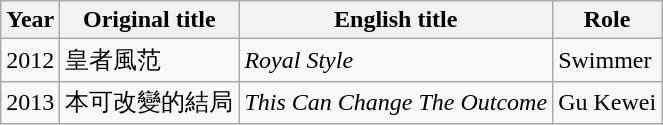<table class="wikitable sortable">
<tr>
<th>Year</th>
<th>Original title</th>
<th>English title</th>
<th>Role</th>
</tr>
<tr>
<td>2012</td>
<td>皇者風范</td>
<td><em>Royal Style</em></td>
<td>Swimmer</td>
</tr>
<tr>
<td>2013</td>
<td>本可改變的結局</td>
<td><em>This Can Change The Outcome</em></td>
<td>Gu Kewei</td>
</tr>
</table>
